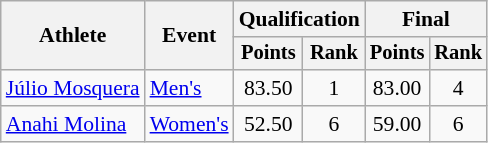<table class=wikitable style=font-size:90%;text-align:center>
<tr>
<th rowspan=2>Athlete</th>
<th rowspan=2>Event</th>
<th colspan=2>Qualification</th>
<th colspan=2>Final</th>
</tr>
<tr style=font-size:95%>
<th>Points</th>
<th>Rank</th>
<th>Points</th>
<th>Rank</th>
</tr>
<tr>
<td align=left><a href='#'>Júlio Mosquera</a></td>
<td align=left><a href='#'>Men's</a></td>
<td>83.50</td>
<td>1</td>
<td>83.00</td>
<td>4</td>
</tr>
<tr>
<td align=left><a href='#'>Anahi Molina</a></td>
<td align=left><a href='#'>Women's</a></td>
<td>52.50</td>
<td>6</td>
<td>59.00</td>
<td>6</td>
</tr>
</table>
